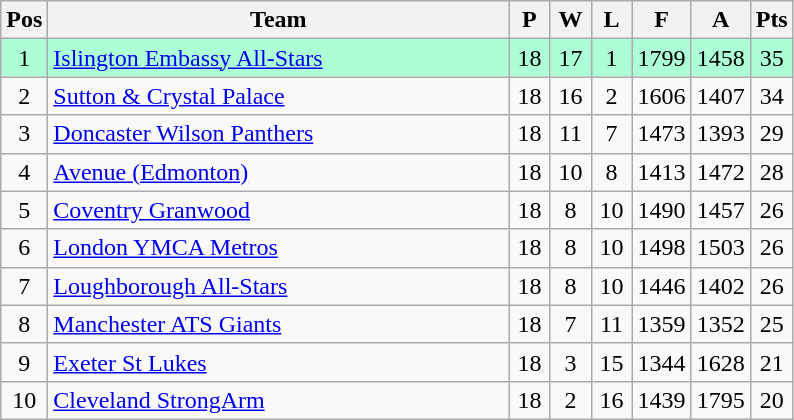<table class="wikitable" style="font-size: 100%">
<tr>
<th width=20>Pos</th>
<th width=300>Team</th>
<th width=20>P</th>
<th width=20>W</th>
<th width=20>L</th>
<th width=25>F</th>
<th width=25>A</th>
<th width=20>Pts</th>
</tr>
<tr align=center style="background: #ADFFD6;">
<td>1</td>
<td align="left"><a href='#'>Islington Embassy All-Stars</a></td>
<td>18</td>
<td>17</td>
<td>1</td>
<td>1799</td>
<td>1458</td>
<td>35</td>
</tr>
<tr align=center>
<td>2</td>
<td align="left"><a href='#'>Sutton & Crystal Palace</a></td>
<td>18</td>
<td>16</td>
<td>2</td>
<td>1606</td>
<td>1407</td>
<td>34</td>
</tr>
<tr align=center>
<td>3</td>
<td align="left"><a href='#'>Doncaster Wilson Panthers</a></td>
<td>18</td>
<td>11</td>
<td>7</td>
<td>1473</td>
<td>1393</td>
<td>29</td>
</tr>
<tr align=center>
<td>4</td>
<td align="left"><a href='#'>Avenue (Edmonton)</a></td>
<td>18</td>
<td>10</td>
<td>8</td>
<td>1413</td>
<td>1472</td>
<td>28</td>
</tr>
<tr align=center>
<td>5</td>
<td align="left"><a href='#'>Coventry Granwood</a></td>
<td>18</td>
<td>8</td>
<td>10</td>
<td>1490</td>
<td>1457</td>
<td>26</td>
</tr>
<tr align=center>
<td>6</td>
<td align="left"><a href='#'>London YMCA Metros</a></td>
<td>18</td>
<td>8</td>
<td>10</td>
<td>1498</td>
<td>1503</td>
<td>26</td>
</tr>
<tr align=center>
<td>7</td>
<td align="left"><a href='#'>Loughborough All-Stars</a></td>
<td>18</td>
<td>8</td>
<td>10</td>
<td>1446</td>
<td>1402</td>
<td>26</td>
</tr>
<tr align=center>
<td>8</td>
<td align="left"><a href='#'>Manchester ATS Giants</a></td>
<td>18</td>
<td>7</td>
<td>11</td>
<td>1359</td>
<td>1352</td>
<td>25</td>
</tr>
<tr align=center>
<td>9</td>
<td align="left"><a href='#'>Exeter St Lukes</a></td>
<td>18</td>
<td>3</td>
<td>15</td>
<td>1344</td>
<td>1628</td>
<td>21</td>
</tr>
<tr align=center>
<td>10</td>
<td align="left"><a href='#'>Cleveland StrongArm</a></td>
<td>18</td>
<td>2</td>
<td>16</td>
<td>1439</td>
<td>1795</td>
<td>20</td>
</tr>
</table>
